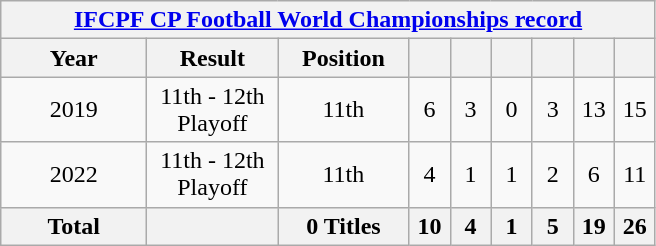<table class="wikitable" style="text-align: center;">
<tr>
<th colspan="9"><a href='#'>IFCPF CP Football World Championships record</a></th>
</tr>
<tr>
<th width="90">Year</th>
<th width="80">Result</th>
<th width="80">Position</th>
<th width="20"></th>
<th width="20"></th>
<th width="20"></th>
<th width="20"></th>
<th width="20"></th>
<th width="20"></th>
</tr>
<tr>
<td> 2019</td>
<td>11th - 12th Playoff</td>
<td>11th</td>
<td>6</td>
<td>3</td>
<td>0</td>
<td>3</td>
<td>13</td>
<td>15</td>
</tr>
<tr>
<td> 2022</td>
<td>11th - 12th Playoff</td>
<td>11th</td>
<td>4</td>
<td>1</td>
<td>1</td>
<td>2</td>
<td>6</td>
<td>11</td>
</tr>
<tr>
<th>Total</th>
<th></th>
<th>0 Titles</th>
<th>10</th>
<th>4</th>
<th>1</th>
<th>5</th>
<th>19</th>
<th>26</th>
</tr>
</table>
